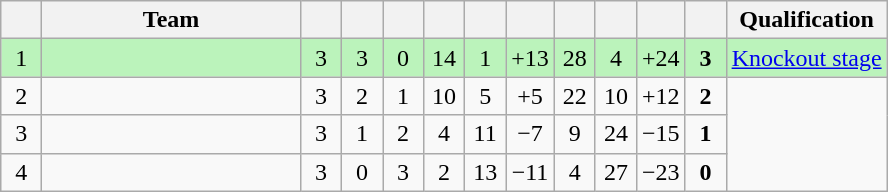<table class="wikitable" style="text-align:center;">
<tr>
<th width="20"></th>
<th width="165">Team</th>
<th width="20"></th>
<th width="20"></th>
<th width="20"></th>
<th width="20"></th>
<th width="20"></th>
<th width="20"></th>
<th width="20"></th>
<th width="20"></th>
<th width="20"></th>
<th width="20"></th>
<th width="100">Qualification</th>
</tr>
<tr bgcolor="bbf3bb">
<td>1</td>
<td align="left"></td>
<td>3</td>
<td>3</td>
<td>0</td>
<td>14</td>
<td>1</td>
<td>+13</td>
<td>28</td>
<td>4</td>
<td>+24</td>
<td><strong>3</strong></td>
<td><a href='#'>Knockout stage</a></td>
</tr>
<tr>
<td>2</td>
<td align="left"></td>
<td>3</td>
<td>2</td>
<td>1</td>
<td>10</td>
<td>5</td>
<td>+5</td>
<td>22</td>
<td>10</td>
<td>+12</td>
<td><strong>2</strong></td>
<td rowspan="3"></td>
</tr>
<tr>
<td>3</td>
<td align="left"></td>
<td>3</td>
<td>1</td>
<td>2</td>
<td>4</td>
<td>11</td>
<td>−7</td>
<td>9</td>
<td>24</td>
<td>−15</td>
<td><strong>1</strong></td>
</tr>
<tr>
<td>4</td>
<td align="left"></td>
<td>3</td>
<td>0</td>
<td>3</td>
<td>2</td>
<td>13</td>
<td>−11</td>
<td>4</td>
<td>27</td>
<td>−23</td>
<td><strong>0</strong></td>
</tr>
</table>
